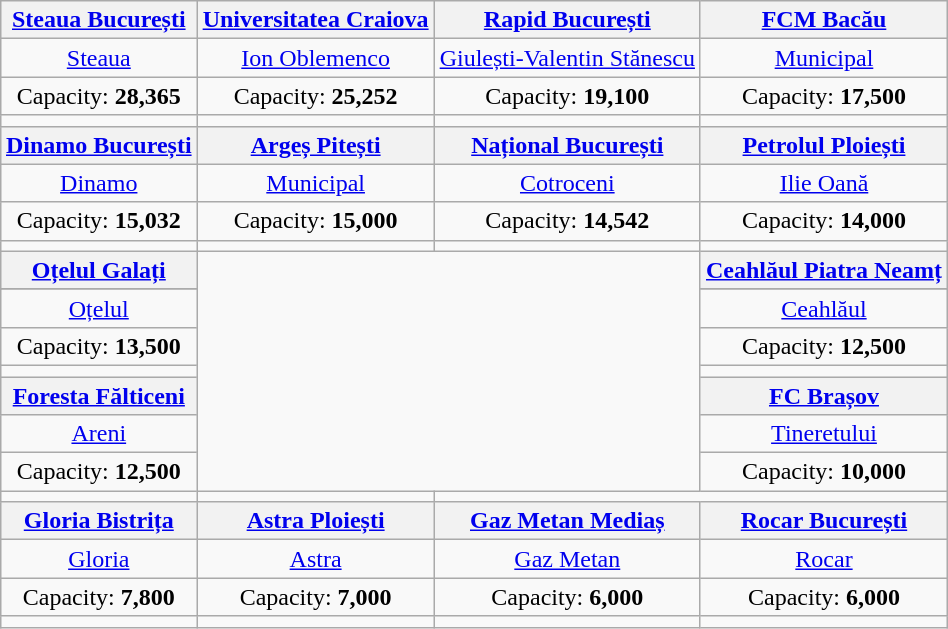<table class="wikitable" style="text-align:center; margin:0.5em auto;">
<tr>
<th><a href='#'>Steaua București</a></th>
<th><a href='#'>Universitatea Craiova</a></th>
<th><a href='#'>Rapid București</a></th>
<th><a href='#'>FCM Bacău</a></th>
</tr>
<tr>
<td><a href='#'>Steaua</a></td>
<td><a href='#'>Ion Oblemenco</a></td>
<td><a href='#'>Giulești-Valentin Stănescu</a></td>
<td><a href='#'>Municipal</a></td>
</tr>
<tr>
<td>Capacity: <strong>28,365</strong></td>
<td>Capacity: <strong>25,252</strong></td>
<td>Capacity: <strong>19,100</strong></td>
<td>Capacity: <strong>17,500</strong></td>
</tr>
<tr>
<td></td>
<td></td>
<td></td>
<td></td>
</tr>
<tr>
<th><a href='#'>Dinamo București</a></th>
<th><a href='#'>Argeș Pitești</a></th>
<th><a href='#'>Național București</a></th>
<th><a href='#'>Petrolul Ploiești</a></th>
</tr>
<tr>
<td><a href='#'>Dinamo</a></td>
<td><a href='#'>Municipal</a></td>
<td><a href='#'>Cotroceni</a></td>
<td><a href='#'>Ilie Oană</a></td>
</tr>
<tr>
<td>Capacity: <strong>15,032</strong></td>
<td>Capacity: <strong>15,000</strong></td>
<td>Capacity: <strong>14,542</strong></td>
<td>Capacity: <strong>14,000</strong></td>
</tr>
<tr>
<td></td>
<td></td>
<td></td>
<td></td>
</tr>
<tr>
<th><a href='#'>Oțelul Galați</a></th>
<td colspan="2" rowspan="8"><br>
</td>
<th><a href='#'>Ceahlăul Piatra Neamț</a></th>
</tr>
<tr>
</tr>
<tr>
<td><a href='#'>Oțelul</a></td>
<td><a href='#'>Ceahlăul</a></td>
</tr>
<tr>
<td>Capacity: <strong>13,500</strong></td>
<td>Capacity: <strong>12,500</strong></td>
</tr>
<tr>
<td></td>
<td></td>
</tr>
<tr>
<th><a href='#'>Foresta Fălticeni</a></th>
<th><a href='#'>FC Brașov</a></th>
</tr>
<tr>
<td><a href='#'>Areni</a></td>
<td><a href='#'>Tineretului</a></td>
</tr>
<tr>
<td>Capacity: <strong>12,500</strong></td>
<td>Capacity: <strong>10,000</strong></td>
</tr>
<tr>
<td></td>
<td></td>
</tr>
<tr>
<th><a href='#'>Gloria Bistrița</a></th>
<th><a href='#'>Astra Ploiești</a></th>
<th><a href='#'>Gaz Metan Mediaș</a></th>
<th><a href='#'>Rocar București</a></th>
</tr>
<tr>
<td><a href='#'>Gloria</a></td>
<td><a href='#'>Astra</a></td>
<td><a href='#'>Gaz Metan</a></td>
<td><a href='#'>Rocar</a></td>
</tr>
<tr>
<td>Capacity: <strong>7,800</strong></td>
<td>Capacity: <strong>7,000</strong></td>
<td>Capacity: <strong>6,000</strong></td>
<td>Capacity: <strong>6,000</strong></td>
</tr>
<tr>
<td></td>
<td></td>
<td></td>
<td></td>
</tr>
</table>
